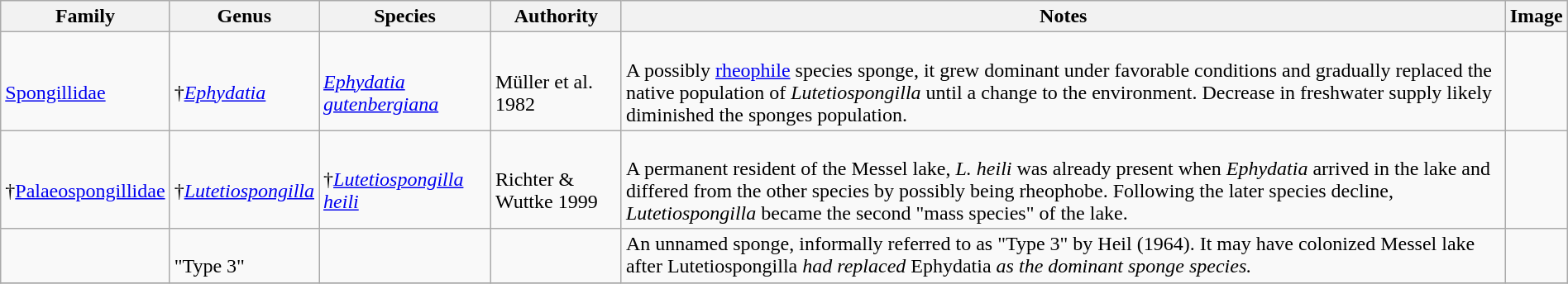<table class="wikitable" align="center" width="100%">
<tr>
<th>Family</th>
<th>Genus</th>
<th>Species</th>
<th>Authority</th>
<th>Notes</th>
<th>Image</th>
</tr>
<tr>
<td><br><a href='#'>Spongillidae</a></td>
<td><br>†<em><a href='#'>Ephydatia</a></em></td>
<td><br><em><a href='#'>Ephydatia gutenbergiana</a></em></td>
<td><br>Müller et al. 1982</td>
<td><br>A possibly <a href='#'>rheophile</a> species sponge, it grew dominant under favorable conditions and gradually replaced the native population of <em>Lutetiospongilla</em> until a change to the environment. Decrease in freshwater supply likely diminished the sponges population.</td>
<td><br></td>
</tr>
<tr>
<td><br>†<a href='#'>Palaeospongillidae</a></td>
<td><br>†<em><a href='#'>Lutetiospongilla</a></em></td>
<td><br>†<em><a href='#'>Lutetiospongilla heili</a></em></td>
<td><br>Richter & Wuttke 1999</td>
<td><br>A permanent resident of the Messel lake, <em>L. heili</em> was already present when <em>Ephydatia</em> arrived in the lake and differed from the other species by possibly being rheophobe. Following the later species decline, <em>Lutetiospongilla</em> became the second "mass species" of the lake.</td>
<td><br><em></td>
</tr>
<tr>
<td></td>
<td><br>"Type 3"</td>
<td></td>
<td></td>
<td>An unnamed sponge, informally referred to as "Type 3" by Heil (1964). It may have colonized Messel lake after </em>Lutetiospongilla<em> had replaced </em>Ephydatia<em> as the dominant sponge species.</td>
<td></td>
</tr>
<tr>
</tr>
</table>
